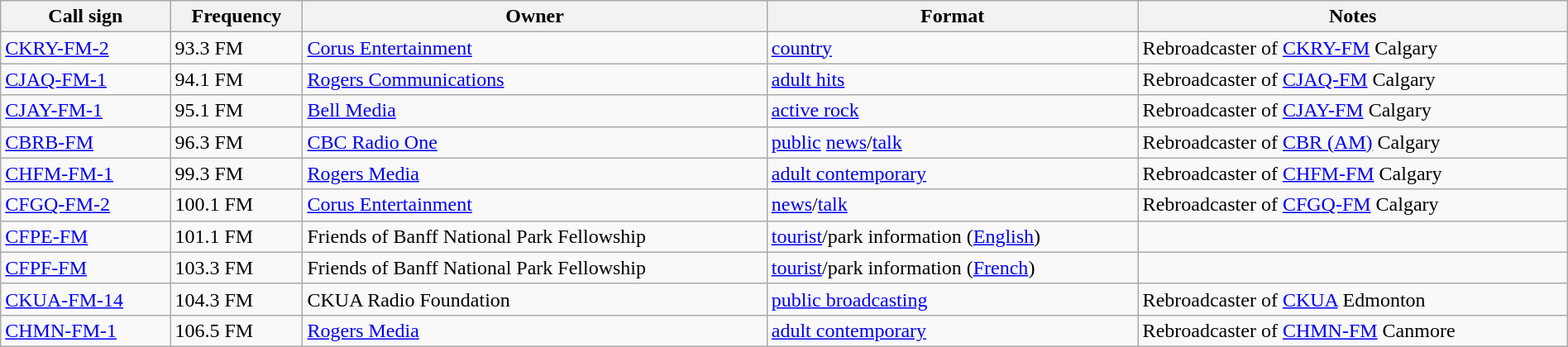<table class="wikitable sortable" width="100%">
<tr>
<th>Call sign</th>
<th data-sort-type="number">Frequency</th>
<th>Owner</th>
<th>Format</th>
<th>Notes</th>
</tr>
<tr>
<td><a href='#'>CKRY-FM-2</a></td>
<td>93.3 FM</td>
<td><a href='#'>Corus Entertainment</a></td>
<td><a href='#'>country</a></td>
<td>Rebroadcaster of <a href='#'>CKRY-FM</a> Calgary</td>
</tr>
<tr>
<td><a href='#'>CJAQ-FM-1</a></td>
<td>94.1 FM</td>
<td><a href='#'>Rogers Communications</a></td>
<td><a href='#'>adult hits</a></td>
<td>Rebroadcaster of <a href='#'>CJAQ-FM</a> Calgary</td>
</tr>
<tr>
<td><a href='#'>CJAY-FM-1</a></td>
<td>95.1 FM</td>
<td><a href='#'>Bell Media</a></td>
<td><a href='#'>active rock</a></td>
<td>Rebroadcaster of <a href='#'>CJAY-FM</a> Calgary</td>
</tr>
<tr>
<td><a href='#'>CBRB-FM</a></td>
<td>96.3 FM</td>
<td><a href='#'>CBC Radio One</a></td>
<td><a href='#'>public</a> <a href='#'>news</a>/<a href='#'>talk</a></td>
<td>Rebroadcaster of <a href='#'>CBR (AM)</a> Calgary</td>
</tr>
<tr>
<td><a href='#'>CHFM-FM-1</a></td>
<td>99.3 FM</td>
<td><a href='#'>Rogers Media</a></td>
<td><a href='#'>adult contemporary</a></td>
<td>Rebroadcaster of <a href='#'>CHFM-FM</a> Calgary</td>
</tr>
<tr>
<td><a href='#'>CFGQ-FM-2</a></td>
<td>100.1 FM</td>
<td><a href='#'>Corus Entertainment</a></td>
<td><a href='#'>news</a>/<a href='#'>talk</a></td>
<td>Rebroadcaster of <a href='#'>CFGQ-FM</a> Calgary</td>
</tr>
<tr>
<td><a href='#'>CFPE-FM</a></td>
<td>101.1 FM</td>
<td>Friends of Banff National Park Fellowship</td>
<td><a href='#'>tourist</a>/park information (<a href='#'>English</a>)</td>
<td></td>
</tr>
<tr>
<td><a href='#'>CFPF-FM</a></td>
<td>103.3 FM</td>
<td>Friends of Banff National Park Fellowship</td>
<td><a href='#'>tourist</a>/park information (<a href='#'>French</a>)</td>
<td></td>
</tr>
<tr>
<td><a href='#'>CKUA-FM-14</a></td>
<td>104.3 FM</td>
<td>CKUA Radio Foundation</td>
<td><a href='#'>public broadcasting</a></td>
<td>Rebroadcaster of <a href='#'>CKUA</a> Edmonton</td>
</tr>
<tr>
<td><a href='#'>CHMN-FM-1</a></td>
<td>106.5 FM</td>
<td><a href='#'>Rogers Media</a></td>
<td><a href='#'>adult contemporary</a></td>
<td>Rebroadcaster of <a href='#'>CHMN-FM</a> Canmore</td>
</tr>
</table>
